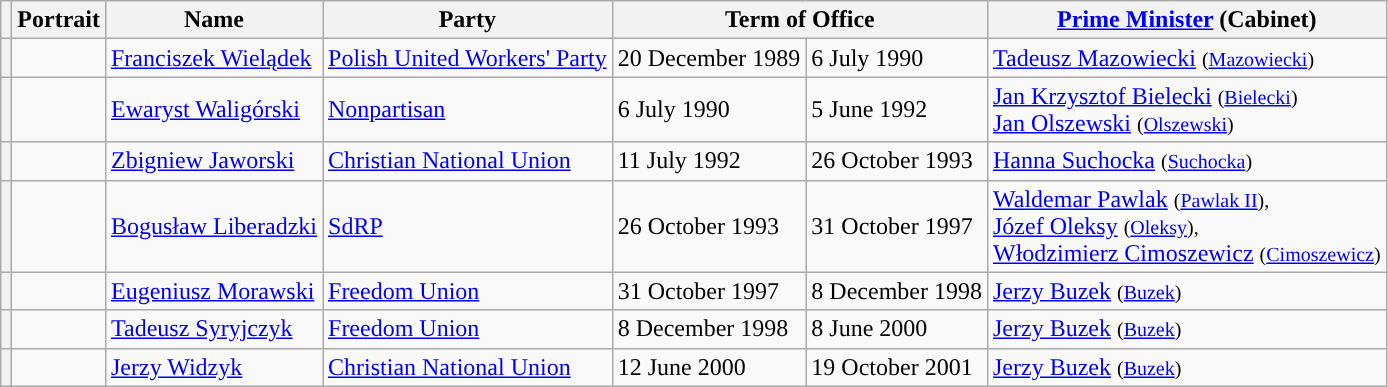<table class="wikitable">
<tr>
<th></th>
<th>Portrait</th>
<th>Name</th>
<th>Party</th>
<th colspan="2">Term of Office</th>
<th><a href='#'>Prime Minister</a> (Cabinet)</th>
</tr>
<tr>
<th style="background:"></th>
<td></td>
<td><a href='#'>Franciszek Wielądek</a></td>
<td><a href='#'>Polish United Workers' Party</a></td>
<td>20 December 1989</td>
<td>6 July 1990</td>
<td><a href='#'>Tadeusz Mazowiecki</a> <small>(<a href='#'>Mazowiecki</a>)</small></td>
</tr>
<tr>
<th style="background:"></th>
<td></td>
<td><a href='#'>Ewaryst Waligórski</a></td>
<td><a href='#'>Nonpartisan</a></td>
<td>6 July 1990</td>
<td>5 June 1992</td>
<td><a href='#'>Jan Krzysztof Bielecki</a> <small>(<a href='#'>Bielecki</a>)</small><br><a href='#'>Jan Olszewski</a> <small>(<a href='#'>Olszewski</a>)</small></td>
</tr>
<tr>
<th style="background:"></th>
<td></td>
<td><a href='#'>Zbigniew Jaworski</a></td>
<td><a href='#'>Christian National Union</a></td>
<td>11 July 1992</td>
<td>26 October 1993</td>
<td><a href='#'>Hanna Suchocka</a> <small>(<a href='#'>Suchocka</a>)</small></td>
</tr>
<tr>
<th style="background:"></th>
<td></td>
<td><a href='#'>Bogusław Liberadzki</a></td>
<td><a href='#'>SdRP</a></td>
<td>26 October 1993</td>
<td>31 October 1997</td>
<td><a href='#'>Waldemar Pawlak</a> <small>(<a href='#'>Pawlak II</a>),</small><br><a href='#'>Józef Oleksy</a> <small>(<a href='#'>Oleksy</a>),</small><br><a href='#'>Włodzimierz Cimoszewicz</a> <small>(<a href='#'>Cimoszewicz</a>)</small></td>
</tr>
<tr>
<th style="background:"></th>
<td></td>
<td><a href='#'>Eugeniusz Morawski</a></td>
<td><a href='#'>Freedom Union</a></td>
<td>31 October 1997</td>
<td>8 December 1998</td>
<td><a href='#'>Jerzy Buzek</a> <small>(<a href='#'>Buzek</a>)</small></td>
</tr>
<tr>
<th style="background:"></th>
<td></td>
<td><a href='#'>Tadeusz Syryjczyk</a></td>
<td><a href='#'>Freedom Union</a></td>
<td>8 December 1998</td>
<td>8 June 2000</td>
<td><a href='#'>Jerzy Buzek</a> <small>(<a href='#'>Buzek</a>)</small></td>
</tr>
<tr>
<th style="background:"></th>
<td></td>
<td><a href='#'>Jerzy Widzyk</a></td>
<td><a href='#'>Christian National Union</a></td>
<td>12 June 2000</td>
<td>19 October 2001</td>
<td><a href='#'>Jerzy Buzek</a> <small>(<a href='#'>Buzek</a>)</small></td>
</tr>
</table>
